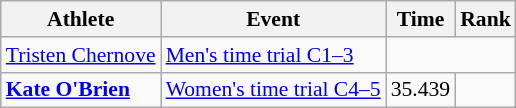<table class=wikitable style=font-size:90%;text-align:center>
<tr>
<th>Athlete</th>
<th>Event</th>
<th>Time</th>
<th>Rank</th>
</tr>
<tr>
<td align=left><a href='#'>Tristen Chernove</a></td>
<td align=left><a href='#'>Men's time trial C1–3</a></td>
<td colspan="2"></td>
</tr>
<tr>
<td align=left><strong><a href='#'>Kate O'Brien</a></strong></td>
<td align=left><a href='#'>Women's time trial C4–5</a></td>
<td>35.439</td>
<td></td>
</tr>
</table>
